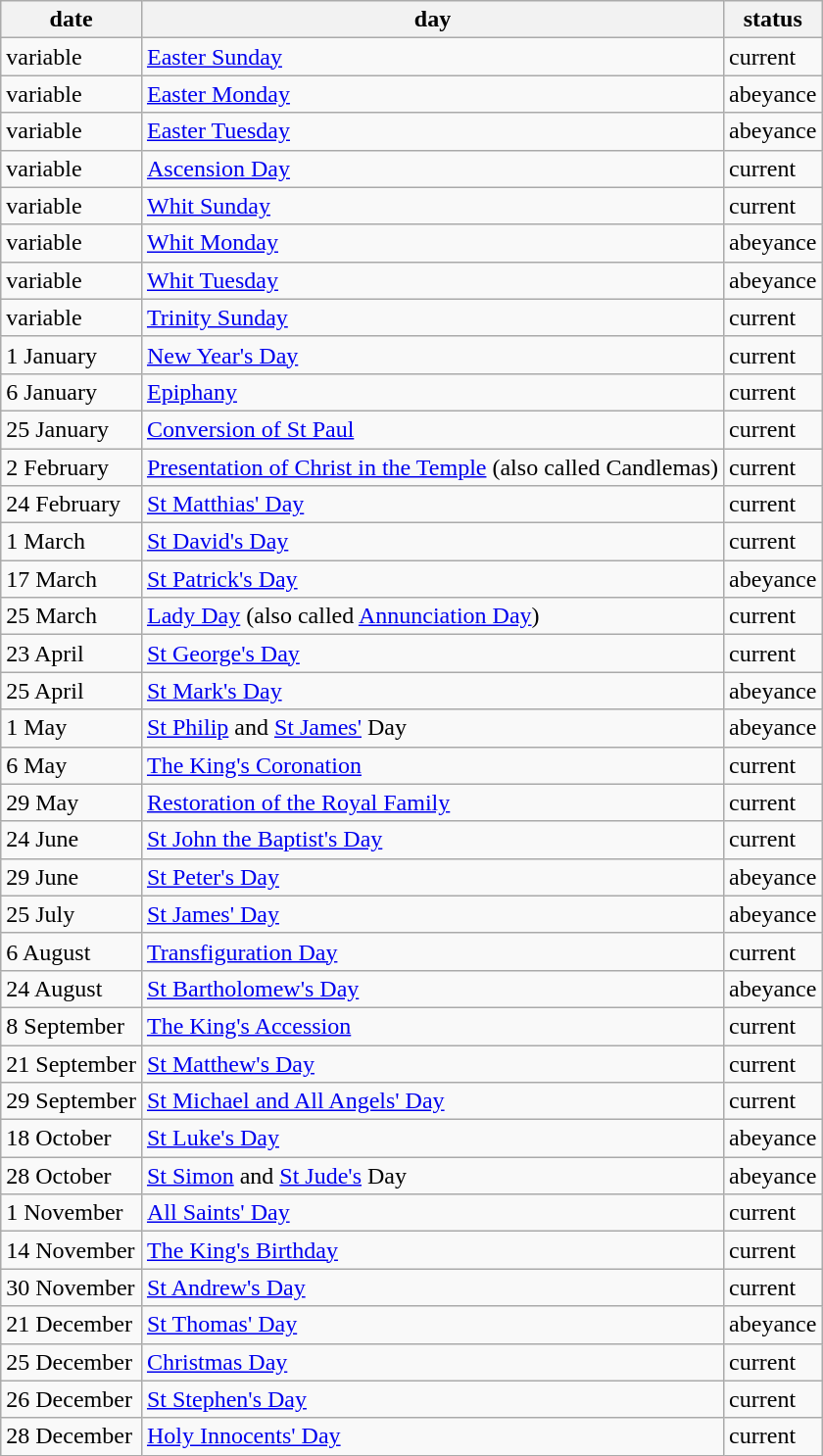<table class="wikitable sortable">
<tr>
<th>date</th>
<th>day</th>
<th>status</th>
</tr>
<tr>
<td>variable</td>
<td><a href='#'>Easter Sunday</a></td>
<td>current</td>
</tr>
<tr>
<td>variable</td>
<td><a href='#'>Easter Monday</a></td>
<td>abeyance</td>
</tr>
<tr>
<td>variable</td>
<td><a href='#'>Easter Tuesday</a></td>
<td>abeyance</td>
</tr>
<tr>
<td>variable</td>
<td><a href='#'>Ascension Day</a></td>
<td>current</td>
</tr>
<tr>
<td>variable</td>
<td><a href='#'>Whit Sunday</a></td>
<td>current</td>
</tr>
<tr>
<td>variable</td>
<td><a href='#'>Whit Monday</a></td>
<td>abeyance</td>
</tr>
<tr>
<td>variable</td>
<td><a href='#'>Whit Tuesday</a></td>
<td>abeyance</td>
</tr>
<tr>
<td>variable</td>
<td><a href='#'>Trinity Sunday</a></td>
<td>current</td>
</tr>
<tr>
<td>1 January</td>
<td><a href='#'>New Year's Day</a></td>
<td>current</td>
</tr>
<tr>
<td>6 January</td>
<td><a href='#'>Epiphany</a></td>
<td>current</td>
</tr>
<tr>
<td>25 January</td>
<td><a href='#'>Conversion of St Paul</a></td>
<td>current</td>
</tr>
<tr>
<td>2 February</td>
<td><a href='#'>Presentation of Christ in the Temple</a> (also called Candlemas)</td>
<td>current</td>
</tr>
<tr>
<td>24 February</td>
<td><a href='#'>St Matthias' Day</a></td>
<td>current</td>
</tr>
<tr>
<td>1 March</td>
<td><a href='#'>St David's Day</a></td>
<td>current</td>
</tr>
<tr>
<td>17 March</td>
<td><a href='#'>St Patrick's Day</a></td>
<td>abeyance</td>
</tr>
<tr>
<td>25 March</td>
<td><a href='#'>Lady Day</a> (also called <a href='#'>Annunciation Day</a>)</td>
<td>current</td>
</tr>
<tr>
<td>23 April</td>
<td><a href='#'>St George's Day</a></td>
<td>current</td>
</tr>
<tr>
<td>25 April</td>
<td><a href='#'>St Mark's Day</a></td>
<td>abeyance</td>
</tr>
<tr>
<td>1 May</td>
<td><a href='#'>St Philip</a> and <a href='#'>St James'</a> Day</td>
<td>abeyance</td>
</tr>
<tr>
<td>6 May</td>
<td><a href='#'>The King's Coronation</a></td>
<td>current</td>
</tr>
<tr>
<td>29 May</td>
<td><a href='#'>Restoration of the Royal Family</a></td>
<td>current</td>
</tr>
<tr>
<td>24 June</td>
<td><a href='#'>St John the Baptist's Day</a></td>
<td>current</td>
</tr>
<tr>
<td>29 June</td>
<td><a href='#'>St Peter's Day</a></td>
<td>abeyance</td>
</tr>
<tr>
<td>25 July</td>
<td><a href='#'>St James' Day</a></td>
<td>abeyance</td>
</tr>
<tr>
<td>6 August</td>
<td><a href='#'>Transfiguration Day</a></td>
<td>current</td>
</tr>
<tr>
<td>24 August</td>
<td><a href='#'>St Bartholomew's Day</a></td>
<td>abeyance</td>
</tr>
<tr>
<td>8 September</td>
<td><a href='#'>The King's Accession</a></td>
<td>current</td>
</tr>
<tr>
<td>21 September</td>
<td><a href='#'>St Matthew's Day</a></td>
<td>current</td>
</tr>
<tr>
<td>29 September</td>
<td><a href='#'>St Michael and All Angels' Day</a></td>
<td>current</td>
</tr>
<tr>
<td>18 October</td>
<td><a href='#'>St Luke's Day</a></td>
<td>abeyance</td>
</tr>
<tr>
<td>28 October</td>
<td><a href='#'>St Simon</a> and <a href='#'>St Jude's</a> Day</td>
<td>abeyance</td>
</tr>
<tr>
<td>1 November</td>
<td><a href='#'>All Saints' Day</a></td>
<td>current</td>
</tr>
<tr>
<td>14 November</td>
<td><a href='#'>The King's Birthday</a></td>
<td>current</td>
</tr>
<tr>
<td>30 November</td>
<td><a href='#'>St Andrew's Day</a></td>
<td>current</td>
</tr>
<tr>
<td>21 December</td>
<td><a href='#'>St Thomas' Day</a></td>
<td>abeyance</td>
</tr>
<tr>
<td>25 December</td>
<td><a href='#'>Christmas Day</a></td>
<td>current</td>
</tr>
<tr>
<td>26 December</td>
<td><a href='#'>St Stephen's Day</a></td>
<td>current</td>
</tr>
<tr>
<td>28 December</td>
<td><a href='#'>Holy Innocents' Day</a></td>
<td>current</td>
</tr>
</table>
